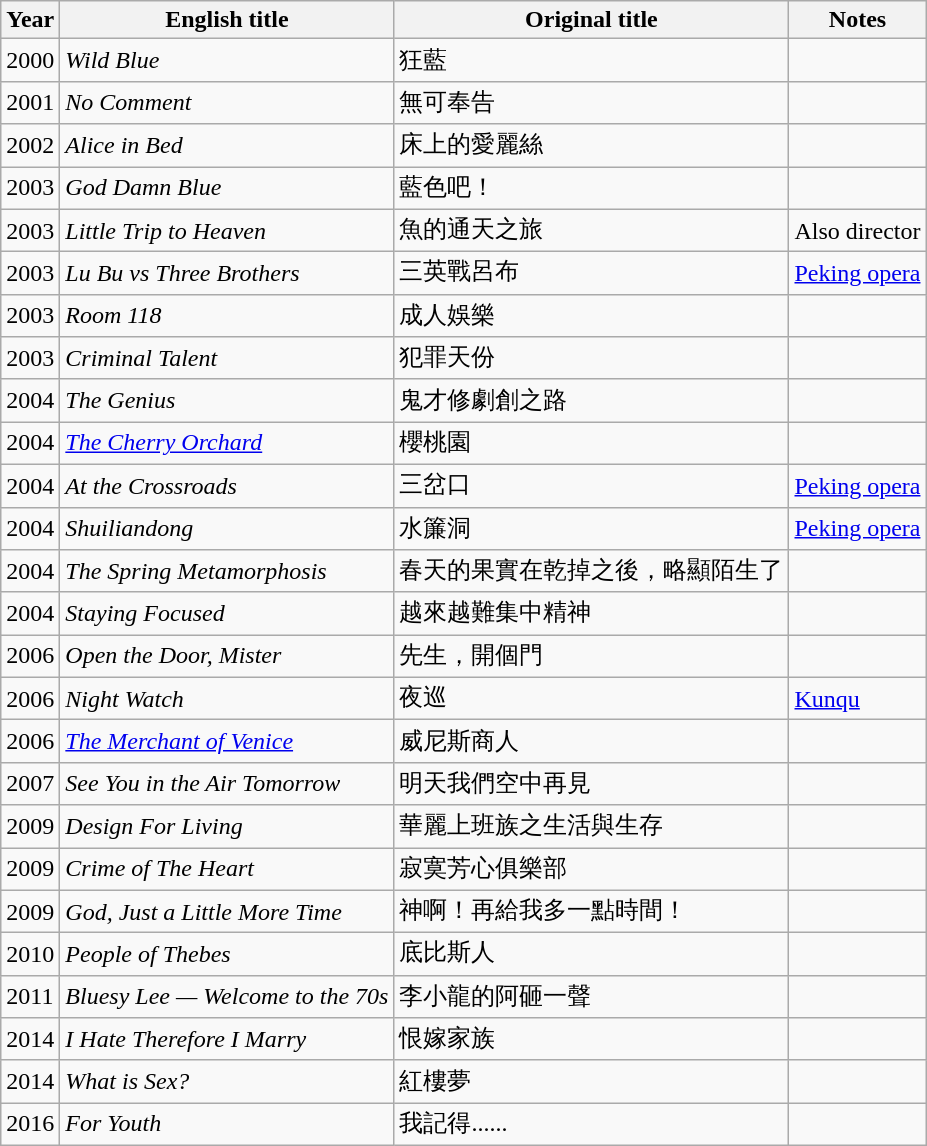<table class="wikitable sortable">
<tr>
<th>Year</th>
<th>English title</th>
<th>Original title</th>
<th class="unsortable">Notes</th>
</tr>
<tr>
<td>2000</td>
<td><em>Wild Blue</em></td>
<td>狂藍</td>
<td></td>
</tr>
<tr>
<td>2001</td>
<td><em>No Comment</em></td>
<td>無可奉告</td>
<td></td>
</tr>
<tr>
<td>2002</td>
<td><em>Alice in Bed</em></td>
<td>床上的愛麗絲</td>
<td></td>
</tr>
<tr>
<td>2003</td>
<td><em>God Damn Blue</em></td>
<td>藍色吧！</td>
<td></td>
</tr>
<tr>
<td>2003</td>
<td><em>Little Trip to Heaven</em></td>
<td>魚的通天之旅</td>
<td>Also director</td>
</tr>
<tr>
<td>2003</td>
<td><em>Lu Bu vs Three Brothers </em></td>
<td>三英戰呂布</td>
<td><a href='#'>Peking opera</a></td>
</tr>
<tr>
<td>2003</td>
<td><em>Room 118</em></td>
<td>成人娛樂</td>
<td></td>
</tr>
<tr>
<td>2003</td>
<td><em>Criminal Talent</em></td>
<td>犯罪天份</td>
<td></td>
</tr>
<tr>
<td>2004</td>
<td><em>The Genius</em></td>
<td>鬼才修劇創之路</td>
<td></td>
</tr>
<tr>
<td>2004</td>
<td><em><a href='#'>The Cherry Orchard</a></em></td>
<td>櫻桃園</td>
<td></td>
</tr>
<tr>
<td>2004</td>
<td><em>At the Crossroads</em></td>
<td>三岔口</td>
<td><a href='#'>Peking opera</a></td>
</tr>
<tr>
<td>2004</td>
<td><em>Shuiliandong</em></td>
<td>水簾洞</td>
<td><a href='#'>Peking opera</a></td>
</tr>
<tr>
<td>2004</td>
<td><em>The Spring Metamorphosis</em></td>
<td>春天的果實在乾掉之後，略顯陌生了</td>
<td></td>
</tr>
<tr>
<td>2004</td>
<td><em>Staying Focused</em></td>
<td>越來越難集中精神</td>
<td></td>
</tr>
<tr>
<td>2006</td>
<td><em>Open the Door, Mister</em></td>
<td>先生，開個門</td>
<td></td>
</tr>
<tr>
<td>2006</td>
<td><em>Night Watch</em></td>
<td>夜巡</td>
<td><a href='#'>Kunqu</a></td>
</tr>
<tr>
<td>2006</td>
<td><em><a href='#'>The Merchant of Venice</a></em></td>
<td>威尼斯商人</td>
<td></td>
</tr>
<tr>
<td>2007</td>
<td><em>See You in the Air Tomorrow</em></td>
<td>明天我們空中再見</td>
<td></td>
</tr>
<tr>
<td>2009</td>
<td><em>Design For Living</em></td>
<td>華麗上班族之生活與生存</td>
<td></td>
</tr>
<tr>
<td>2009</td>
<td><em>Crime of The Heart</em></td>
<td>寂寞芳心俱樂部</td>
<td></td>
</tr>
<tr>
<td>2009</td>
<td><em>God, Just a Little More Time</em></td>
<td>神啊！再給我多一點時間！</td>
<td></td>
</tr>
<tr>
<td>2010</td>
<td><em>People of Thebes</em></td>
<td>底比斯人</td>
<td></td>
</tr>
<tr>
<td>2011</td>
<td><em>Bluesy Lee — Welcome to the 70s</em></td>
<td>李小龍的阿砸一聲</td>
<td></td>
</tr>
<tr>
<td>2014</td>
<td><em>I Hate Therefore I Marry</em></td>
<td>恨嫁家族</td>
<td></td>
</tr>
<tr>
<td>2014</td>
<td><em>What is Sex?</em></td>
<td>紅樓夢</td>
<td></td>
</tr>
<tr>
<td>2016</td>
<td><em>For Youth</em></td>
<td>我記得......</td>
<td></td>
</tr>
</table>
